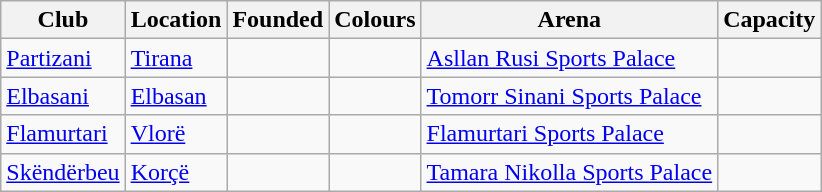<table class="wikitable sortable">
<tr>
<th scope="col">Club</th>
<th scope="col">Location</th>
<th scope="col">Founded</th>
<th scope="col">Colours</th>
<th scope="col">Arena</th>
<th scope="col">Capacity</th>
</tr>
<tr bgcolor=>
<td><a href='#'>Partizani</a></td>
<td><a href='#'>Tirana</a></td>
<td></td>
<td></td>
<td><a href='#'>Asllan Rusi Sports Palace</a></td>
<td></td>
</tr>
<tr>
<td><a href='#'>Elbasani</a></td>
<td><a href='#'>Elbasan</a></td>
<td></td>
<td></td>
<td><a href='#'>Tomorr Sinani Sports Palace</a></td>
<td></td>
</tr>
<tr bgcolor=>
<td><a href='#'>Flamurtari</a></td>
<td><a href='#'>Vlorë</a></td>
<td></td>
<td></td>
<td><a href='#'>Flamurtari Sports Palace</a></td>
<td></td>
</tr>
<tr>
<td><a href='#'>Skëndërbeu</a></td>
<td><a href='#'>Korçë</a></td>
<td></td>
<td></td>
<td><a href='#'>Tamara Nikolla Sports Palace</a></td>
<td></td>
</tr>
</table>
